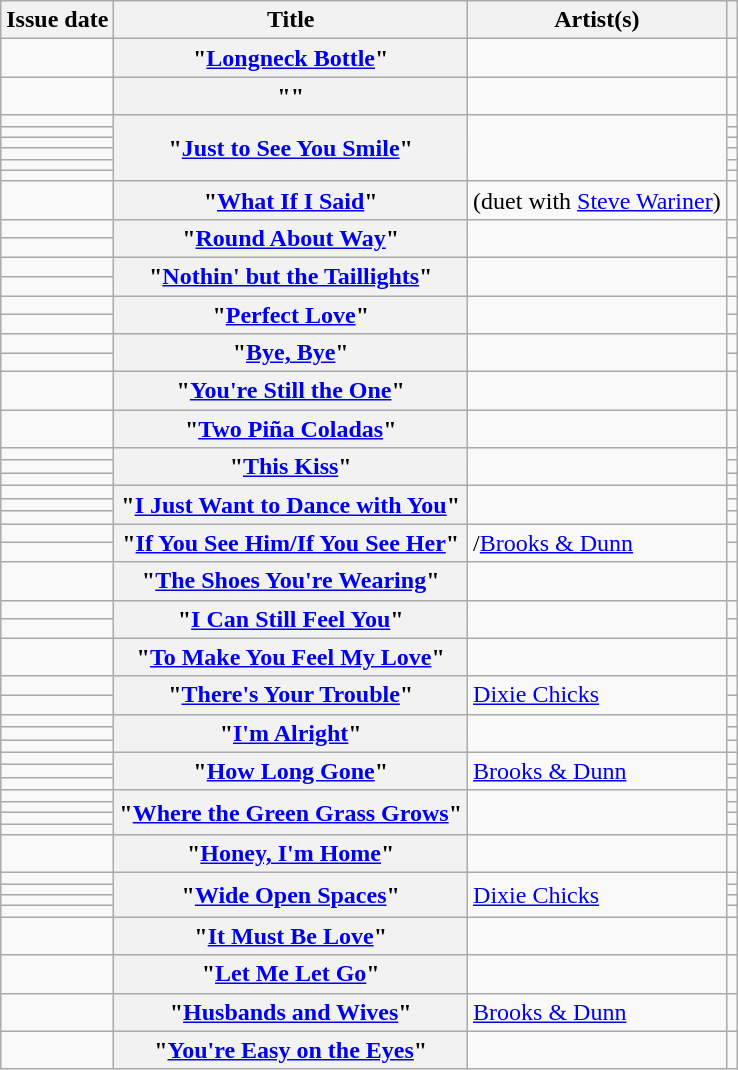<table class="wikitable sortable plainrowheaders">
<tr>
<th scope=col>Issue date</th>
<th scope=col>Title</th>
<th scope=col>Artist(s)</th>
<th scope=col class=unsortable></th>
</tr>
<tr>
<td></td>
<th scope=row>"<a href='#'>Longneck Bottle</a>"</th>
<td></td>
<td style="text-align: center;"></td>
</tr>
<tr>
<td></td>
<th scope=row>""</th>
<td></td>
<td style="text-align: center;"></td>
</tr>
<tr>
<td></td>
<th scope=row rowspan="6">"<a href='#'>Just to See You Smile</a>"</th>
<td rowspan="6"></td>
<td style="text-align: center;"></td>
</tr>
<tr>
<td></td>
<td style="text-align: center;"></td>
</tr>
<tr>
<td></td>
<td style="text-align: center;"></td>
</tr>
<tr>
<td></td>
<td style="text-align: center;"></td>
</tr>
<tr>
<td></td>
<td style="text-align: center;"></td>
</tr>
<tr>
<td></td>
<td style="text-align: center;"></td>
</tr>
<tr>
<td></td>
<th scope=row>"<a href='#'>What If I Said</a>"</th>
<td> (duet with <a href='#'>Steve Wariner</a>)</td>
<td style="text-align: center;"></td>
</tr>
<tr>
<td></td>
<th scope=row rowspan="2">"<a href='#'>Round About Way</a>"</th>
<td rowspan="2"></td>
<td style="text-align: center;"></td>
</tr>
<tr>
<td></td>
<td style="text-align: center;"></td>
</tr>
<tr>
<td></td>
<th scope=row rowspan="2">"<a href='#'>Nothin' but the Taillights</a>"</th>
<td rowspan="2"></td>
<td style="text-align: center;"></td>
</tr>
<tr>
<td></td>
<td style="text-align: center;"></td>
</tr>
<tr>
<td></td>
<th scope=row rowspan="2">"<a href='#'>Perfect Love</a>"</th>
<td rowspan="2"></td>
<td style="text-align: center;"></td>
</tr>
<tr>
<td></td>
<td style="text-align: center;"></td>
</tr>
<tr>
<td></td>
<th scope=row rowspan="2">"<a href='#'>Bye, Bye</a>"</th>
<td rowspan="2"></td>
<td style="text-align: center;"></td>
</tr>
<tr>
<td></td>
<td style="text-align: center;"></td>
</tr>
<tr>
<td></td>
<th scope=row>"<a href='#'>You're Still the One</a>"</th>
<td></td>
<td style="text-align: center;"></td>
</tr>
<tr>
<td></td>
<th scope=row>"<a href='#'>Two Piña Coladas</a>"</th>
<td></td>
<td style="text-align: center;"></td>
</tr>
<tr>
<td></td>
<th scope=row rowspan="3">"<a href='#'>This Kiss</a>"</th>
<td rowspan="3"></td>
<td style="text-align: center;"></td>
</tr>
<tr>
<td></td>
<td style="text-align: center;"></td>
</tr>
<tr>
<td></td>
<td style="text-align: center;"></td>
</tr>
<tr>
<td></td>
<th scope=row rowspan="3">"<a href='#'>I Just Want to Dance with You</a>"</th>
<td rowspan="3"></td>
<td style="text-align: center;"></td>
</tr>
<tr>
<td></td>
<td style="text-align: center;"></td>
</tr>
<tr>
<td></td>
<td style="text-align: center;"></td>
</tr>
<tr>
<td></td>
<th scope=row rowspan="2">"<a href='#'>If You See Him/If You See Her</a>"</th>
<td rowspan="2">/<a href='#'>Brooks & Dunn</a></td>
<td style="text-align: center;"></td>
</tr>
<tr>
<td></td>
<td style="text-align: center;"></td>
</tr>
<tr>
<td></td>
<th scope=row>"<a href='#'>The Shoes You're Wearing</a>"</th>
<td></td>
<td style="text-align: center;"></td>
</tr>
<tr>
<td></td>
<th scope=row rowspan="2">"<a href='#'>I Can Still Feel You</a>"</th>
<td rowspan="2"></td>
<td style="text-align: center;"></td>
</tr>
<tr>
<td></td>
<td style="text-align: center;"></td>
</tr>
<tr>
<td></td>
<th scope=row>"<a href='#'>To Make You Feel My Love</a>"</th>
<td></td>
<td style="text-align: center;"></td>
</tr>
<tr>
<td></td>
<th scope=row rowspan="2">"<a href='#'>There's Your Trouble</a>"</th>
<td rowspan="2"><a href='#'>Dixie Chicks</a></td>
<td style="text-align: center;"></td>
</tr>
<tr>
<td></td>
<td style="text-align: center;"></td>
</tr>
<tr>
<td></td>
<th scope=row rowspan="3">"<a href='#'>I'm Alright</a>"</th>
<td rowspan="3"></td>
<td style="text-align: center;"></td>
</tr>
<tr>
<td></td>
<td style="text-align: center;"></td>
</tr>
<tr>
<td></td>
<td style="text-align: center;"></td>
</tr>
<tr>
<td></td>
<th scope=row rowspan="3">"<a href='#'>How Long Gone</a>"</th>
<td rowspan="3"><a href='#'>Brooks & Dunn</a></td>
<td style="text-align: center;"></td>
</tr>
<tr>
<td></td>
<td style="text-align: center;"></td>
</tr>
<tr>
<td></td>
<td style="text-align: center;"></td>
</tr>
<tr>
<td></td>
<th scope=row rowspan="4">"<a href='#'>Where the Green Grass Grows</a>"</th>
<td rowspan="4"></td>
<td style="text-align: center;"></td>
</tr>
<tr>
<td></td>
<td style="text-align: center;"></td>
</tr>
<tr>
<td></td>
<td style="text-align: center;"></td>
</tr>
<tr>
<td></td>
<td style="text-align: center;"></td>
</tr>
<tr>
<td></td>
<th scope=row>"<a href='#'>Honey, I'm Home</a>"</th>
<td></td>
<td style="text-align: center;"></td>
</tr>
<tr>
<td></td>
<th scope=row rowspan="4">"<a href='#'>Wide Open Spaces</a>"</th>
<td rowspan="4"><a href='#'>Dixie Chicks</a></td>
<td style="text-align: center;"></td>
</tr>
<tr>
<td></td>
<td style="text-align: center;"></td>
</tr>
<tr>
<td></td>
<td style="text-align: center;"></td>
</tr>
<tr>
<td></td>
<td style="text-align: center;"></td>
</tr>
<tr>
<td></td>
<th scope=row>"<a href='#'>It Must Be Love</a>"</th>
<td></td>
<td style="text-align: center;"></td>
</tr>
<tr>
<td></td>
<th scope=row>"<a href='#'>Let Me Let Go</a>"</th>
<td></td>
<td style="text-align: center;"></td>
</tr>
<tr>
<td></td>
<th scope=row>"<a href='#'>Husbands and Wives</a>"</th>
<td><a href='#'>Brooks & Dunn</a></td>
<td style="text-align: center;"></td>
</tr>
<tr>
<td></td>
<th scope=row>"<a href='#'>You're Easy on the Eyes</a>"</th>
<td></td>
<td style="text-align: center;"></td>
</tr>
</table>
